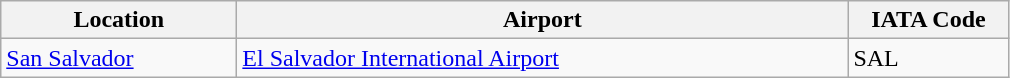<table class="wikitable">
<tr>
<th scope="col" style="width:150px;"><strong>Location</strong></th>
<th scope="col" style="width:400px;"><strong>Airport</strong></th>
<th scope="col" style="width:100px;"><strong>IATA Code</strong></th>
</tr>
<tr>
<td><a href='#'>San Salvador</a></td>
<td><a href='#'>El Salvador International Airport</a></td>
<td>SAL</td>
</tr>
</table>
